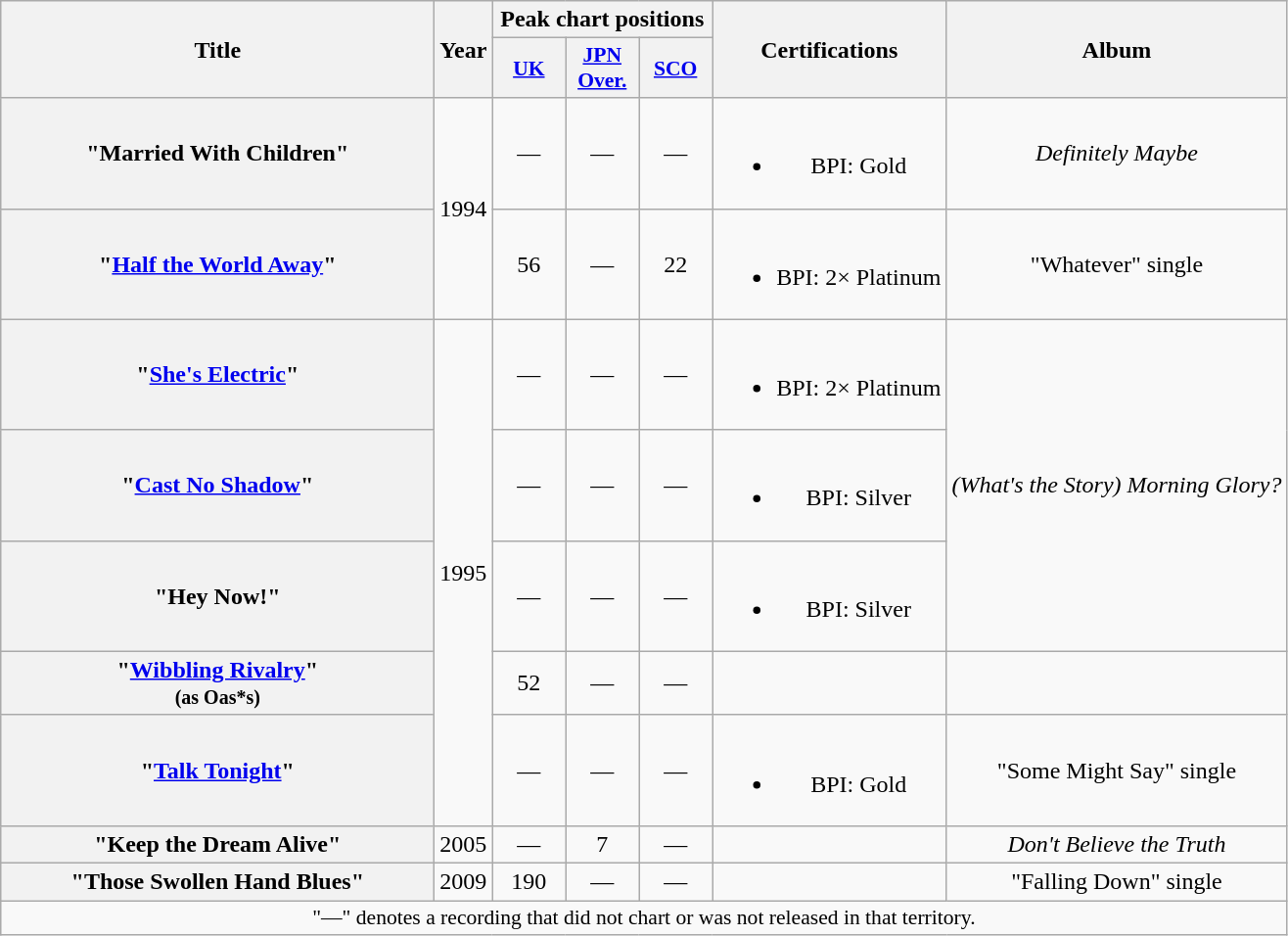<table class="wikitable plainrowheaders" style="text-align:center;">
<tr>
<th scope="col" rowspan="2" style="width:18em;">Title</th>
<th scope="col" rowspan="2">Year</th>
<th scope="col" colspan="3">Peak chart positions</th>
<th scope="col" rowspan="2">Certifications</th>
<th scope="col" rowspan="2">Album</th>
</tr>
<tr>
<th scope="col" style="width:3em;font-size:90%;"><a href='#'>UK</a><br></th>
<th scope="col" style="width:3em;font-size:90%;"><a href='#'>JPN<br>Over.</a><br></th>
<th scope="col" style="width:3em;font-size:90%;"><a href='#'>SCO</a><br></th>
</tr>
<tr>
<th scope="row">"Married With Children"</th>
<td rowspan="2">1994</td>
<td>—</td>
<td>—</td>
<td>—</td>
<td><br><ul><li>BPI: Gold</li></ul></td>
<td><em>Definitely Maybe</em></td>
</tr>
<tr>
<th scope="row">"<a href='#'>Half the World Away</a>"</th>
<td>56</td>
<td>—</td>
<td>22</td>
<td><br><ul><li>BPI: 2× Platinum</li></ul></td>
<td>"Whatever" single</td>
</tr>
<tr>
<th scope="row">"<a href='#'>She's Electric</a>"</th>
<td rowspan="5">1995</td>
<td>—</td>
<td>—</td>
<td>—</td>
<td><br><ul><li>BPI: 2× Platinum</li></ul></td>
<td rowspan="3"><em>(What's the Story) Morning Glory?</em></td>
</tr>
<tr>
<th scope="row">"<a href='#'>Cast No Shadow</a>"</th>
<td>—</td>
<td>—</td>
<td>—</td>
<td><br><ul><li>BPI: Silver</li></ul></td>
</tr>
<tr>
<th scope="row">"Hey Now!"</th>
<td>—</td>
<td>—</td>
<td>—</td>
<td><br><ul><li>BPI: Silver</li></ul></td>
</tr>
<tr>
<th scope="row">"<a href='#'>Wibbling Rivalry</a>"<br><small>(as Oas*s)</small></th>
<td>52</td>
<td>—</td>
<td>—</td>
<td></td>
<td></td>
</tr>
<tr>
<th scope="row">"<a href='#'>Talk Tonight</a>"</th>
<td>—</td>
<td>—</td>
<td>—</td>
<td><br><ul><li>BPI: Gold</li></ul></td>
<td>"Some Might Say" single</td>
</tr>
<tr>
<th scope="row">"Keep the Dream Alive"</th>
<td>2005</td>
<td>—</td>
<td>7</td>
<td>—</td>
<td></td>
<td><em>Don't Believe the Truth</em></td>
</tr>
<tr>
<th scope="row">"Those Swollen Hand Blues"</th>
<td>2009</td>
<td>190</td>
<td>—</td>
<td>—</td>
<td></td>
<td>"Falling Down" single</td>
</tr>
<tr>
<td colspan="10" style="font-size:90%">"—" denotes a recording that did not chart or was not released in that territory.</td>
</tr>
</table>
